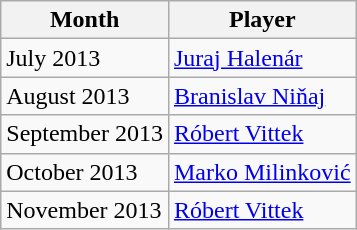<table class="wikitable">
<tr>
<th>Month</th>
<th>Player</th>
</tr>
<tr>
<td>July 2013</td>
<td> <a href='#'>Juraj Halenár</a></td>
</tr>
<tr>
<td>August 2013</td>
<td> <a href='#'>Branislav Niňaj</a></td>
</tr>
<tr>
<td>September 2013</td>
<td> <a href='#'>Róbert Vittek</a></td>
</tr>
<tr>
<td>October 2013</td>
<td> <a href='#'>Marko Milinković</a></td>
</tr>
<tr>
<td>November 2013</td>
<td> <a href='#'>Róbert Vittek</a></td>
</tr>
</table>
